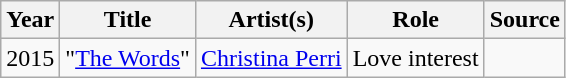<table class="wikitable sortable">
<tr>
<th>Year</th>
<th>Title</th>
<th>Artist(s)</th>
<th>Role</th>
<th>Source</th>
</tr>
<tr>
<td>2015</td>
<td>"<a href='#'>The Words</a>"</td>
<td><a href='#'>Christina Perri</a></td>
<td>Love interest</td>
<td></td>
</tr>
</table>
